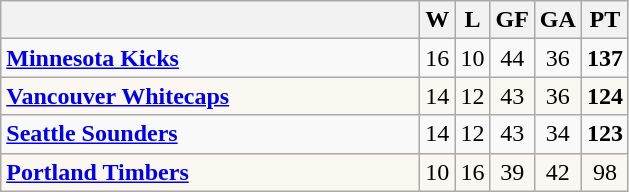<table class="wikitable" style="text-align:center">
<tr>
<th style="width:17em"></th>
<th>W</th>
<th>L</th>
<th>GF</th>
<th>GA</th>
<th>PT</th>
</tr>
<tr align=center>
<td align=left><strong><a href='#'>Minnesota Kicks</a></strong></td>
<td>16</td>
<td>10</td>
<td>44</td>
<td>36</td>
<td><strong>137</strong></td>
</tr>
<tr align=center bgcolor=#FAF8F0>
<td align=left><strong><a href='#'>Vancouver Whitecaps</a></strong></td>
<td>14</td>
<td>12</td>
<td>43</td>
<td>36</td>
<td><strong>124</strong></td>
</tr>
<tr align=center>
<td align=left><strong><a href='#'>Seattle Sounders</a></strong></td>
<td>14</td>
<td>12</td>
<td>43</td>
<td>34</td>
<td><strong>123</strong></td>
</tr>
<tr align=center bgcolor=#FAF8F0>
<td align=left><strong><a href='#'>Portland Timbers</a></strong></td>
<td>10</td>
<td>16</td>
<td>39</td>
<td>42</td>
<td>98</td>
</tr>
</table>
